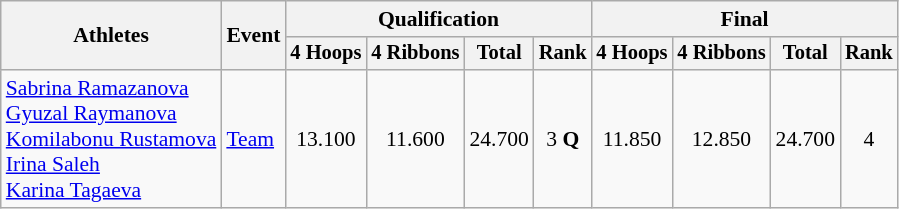<table class="wikitable" style="font-size:90%">
<tr>
<th rowspan="2">Athletes</th>
<th rowspan="2">Event</th>
<th colspan="4">Qualification</th>
<th colspan="4">Final</th>
</tr>
<tr style="font-size:95%">
<th>4 Hoops</th>
<th>4 Ribbons</th>
<th>Total</th>
<th>Rank</th>
<th>4 Hoops</th>
<th>4 Ribbons</th>
<th>Total</th>
<th>Rank</th>
</tr>
<tr align=center>
<td align=left><a href='#'>Sabrina Ramazanova</a><br><a href='#'>Gyuzal Raymanova</a><br><a href='#'>Komilabonu Rustamova</a><br><a href='#'>Irina Saleh</a><br><a href='#'>Karina Tagaeva</a></td>
<td align=left><a href='#'>Team</a></td>
<td>13.100</td>
<td>11.600</td>
<td>24.700</td>
<td>3 <strong>Q</strong></td>
<td>11.850</td>
<td>12.850</td>
<td>24.700</td>
<td>4</td>
</tr>
</table>
